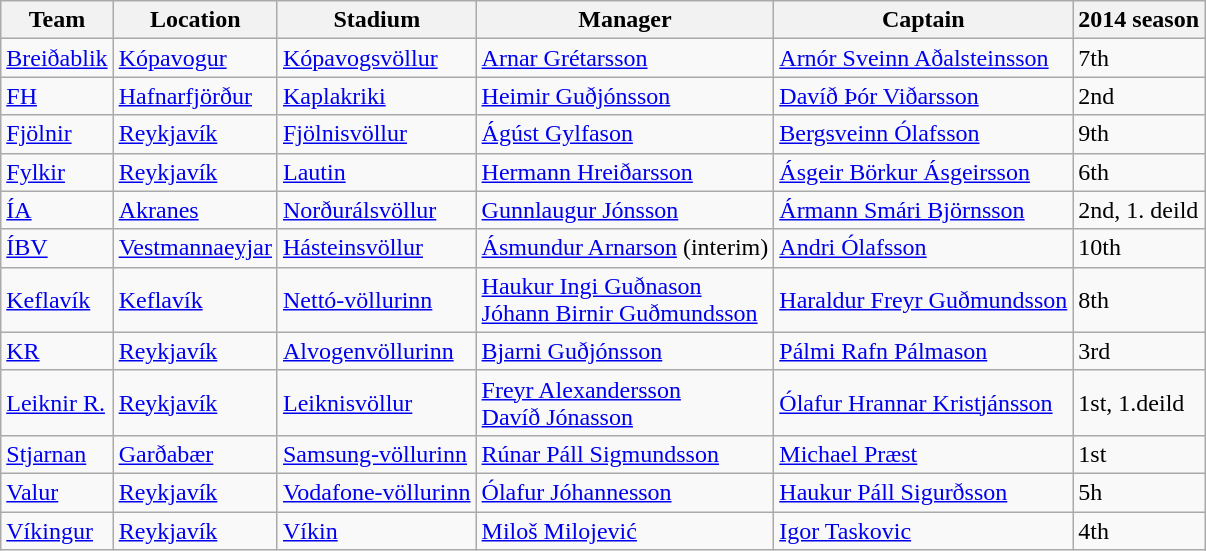<table class="wikitable sortable" style="text-align:left;">
<tr>
<th>Team</th>
<th>Location</th>
<th>Stadium</th>
<th>Manager</th>
<th>Captain</th>
<th>2014 season</th>
</tr>
<tr>
<td><a href='#'>Breiðablik</a></td>
<td><a href='#'>Kópavogur</a></td>
<td><a href='#'>Kópavogsvöllur</a></td>
<td> <a href='#'>Arnar Grétarsson</a></td>
<td> <a href='#'>Arnór Sveinn Aðalsteinsson</a></td>
<td>7th</td>
</tr>
<tr>
<td><a href='#'>FH</a></td>
<td><a href='#'>Hafnarfjörður</a></td>
<td><a href='#'>Kaplakriki</a></td>
<td> <a href='#'>Heimir Guðjónsson</a></td>
<td> <a href='#'>Davíð Þór Viðarsson</a></td>
<td>2nd</td>
</tr>
<tr>
<td><a href='#'>Fjölnir</a></td>
<td><a href='#'>Reykjavík</a></td>
<td><a href='#'>Fjölnisvöllur</a></td>
<td> <a href='#'>Ágúst Gylfason</a></td>
<td> <a href='#'>Bergsveinn Ólafsson</a></td>
<td>9th</td>
</tr>
<tr>
<td><a href='#'>Fylkir</a></td>
<td><a href='#'>Reykjavík</a></td>
<td><a href='#'>Lautin</a></td>
<td> <a href='#'>Hermann Hreiðarsson</a></td>
<td> <a href='#'>Ásgeir Börkur Ásgeirsson</a></td>
<td>6th</td>
</tr>
<tr>
<td><a href='#'>ÍA</a></td>
<td><a href='#'>Akranes</a></td>
<td><a href='#'>Norðurálsvöllur</a></td>
<td> <a href='#'>Gunnlaugur Jónsson</a></td>
<td> <a href='#'>Ármann Smári Björnsson</a></td>
<td>2nd, 1. deild</td>
</tr>
<tr>
<td><a href='#'>ÍBV</a></td>
<td><a href='#'>Vestmannaeyjar</a></td>
<td><a href='#'>Hásteinsvöllur</a></td>
<td> <a href='#'>Ásmundur Arnarson</a> (interim)</td>
<td> <a href='#'>Andri Ólafsson</a></td>
<td>10th</td>
</tr>
<tr>
<td><a href='#'>Keflavík</a></td>
<td><a href='#'>Keflavík</a></td>
<td><a href='#'>Nettó-völlurinn</a></td>
<td> <a href='#'>Haukur Ingi Guðnason</a> <br> <a href='#'>Jóhann Birnir Guðmundsson</a></td>
<td> <a href='#'>Haraldur Freyr Guðmundsson</a></td>
<td>8th</td>
</tr>
<tr>
<td><a href='#'>KR</a></td>
<td><a href='#'>Reykjavík</a></td>
<td><a href='#'>Alvogenvöllurinn</a></td>
<td> <a href='#'>Bjarni Guðjónsson</a></td>
<td> <a href='#'>Pálmi Rafn Pálmason</a></td>
<td>3rd</td>
</tr>
<tr>
<td><a href='#'>Leiknir R.</a></td>
<td><a href='#'>Reykjavík</a></td>
<td><a href='#'>Leiknisvöllur</a></td>
<td> <a href='#'>Freyr Alexandersson</a> <br>  <a href='#'>Davíð Jónasson</a></td>
<td> <a href='#'>Ólafur Hrannar Kristjánsson</a></td>
<td>1st, 1.deild</td>
</tr>
<tr>
<td><a href='#'>Stjarnan</a></td>
<td><a href='#'>Garðabær</a></td>
<td><a href='#'>Samsung-völlurinn</a></td>
<td> <a href='#'>Rúnar Páll Sigmundsson</a></td>
<td> <a href='#'>Michael Præst</a></td>
<td>1st</td>
</tr>
<tr>
<td><a href='#'>Valur</a></td>
<td><a href='#'>Reykjavík</a></td>
<td><a href='#'>Vodafone-völlurinn</a></td>
<td> <a href='#'>Ólafur Jóhannesson</a></td>
<td> <a href='#'>Haukur Páll Sigurðsson</a></td>
<td>5h</td>
</tr>
<tr>
<td><a href='#'>Víkingur</a></td>
<td><a href='#'>Reykjavík</a></td>
<td><a href='#'>Víkin</a></td>
<td> <a href='#'>Miloš Milojević</a></td>
<td> <a href='#'>Igor Taskovic</a></td>
<td>4th</td>
</tr>
</table>
